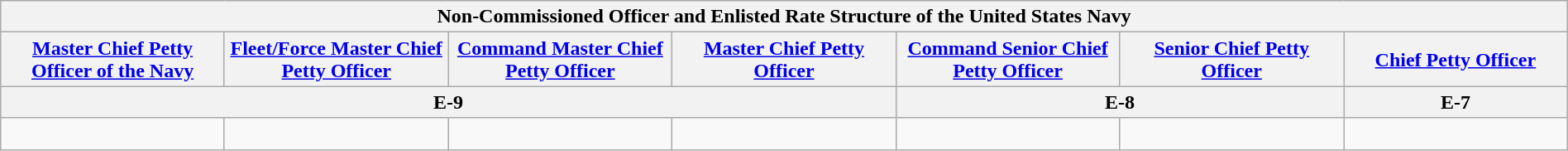<table class="wikitable"  style="margin:auto; width:100%;">
<tr>
<th colspan=11><strong>Non-Commissioned Officer and Enlisted Rate Structure of the United States Navy</strong></th>
</tr>
<tr>
<th><a href='#'>Master Chief Petty Officer of the Navy</a></th>
<th><a href='#'>Fleet/Force Master Chief Petty Officer</a></th>
<th><a href='#'>Command Master Chief Petty Officer</a></th>
<th><a href='#'>Master Chief Petty Officer</a></th>
<th><a href='#'>Command Senior Chief Petty Officer</a></th>
<th><a href='#'>Senior Chief Petty Officer</a></th>
<th><a href='#'>Chief Petty Officer</a></th>
</tr>
<tr>
<th colspan=4>E-9</th>
<th colspan=2>E-8</th>
<th>E-7</th>
</tr>
<tr>
<td style="text-align:center; width:13%;"><br></td>
<td style="text-align:center; width:13%;"><br></td>
<td style="text-align:center; width:13%;"><br></td>
<td style="text-align:center; width:13%;"><br></td>
<td style="text-align:center; width:13%;"><br></td>
<td style="text-align:center; width:13%;"><br></td>
<td style="text-align:center; width:13%;"><br></td>
</tr>
</table>
